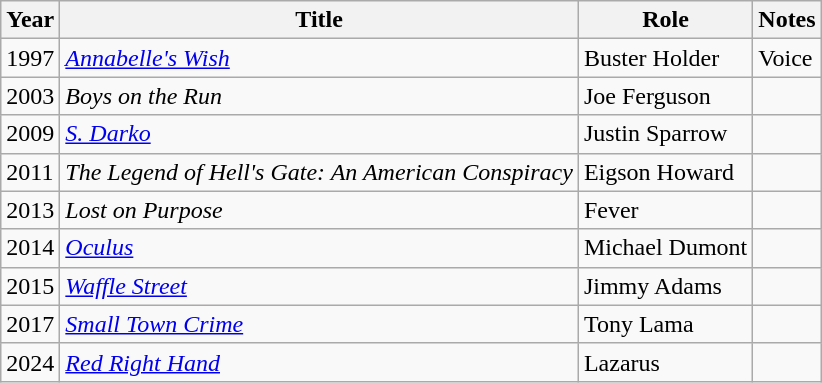<table class="wikitable sortable">
<tr>
<th>Year</th>
<th>Title</th>
<th>Role</th>
<th class="unsortable">Notes</th>
</tr>
<tr>
<td>1997</td>
<td><em><a href='#'>Annabelle's Wish</a></em></td>
<td>Buster Holder</td>
<td>Voice</td>
</tr>
<tr>
<td>2003</td>
<td><em>Boys on the Run</em></td>
<td>Joe Ferguson</td>
<td></td>
</tr>
<tr>
<td>2009</td>
<td><em><a href='#'>S. Darko</a></em></td>
<td>Justin Sparrow</td>
<td></td>
</tr>
<tr>
<td>2011</td>
<td><em>The Legend of Hell's Gate: An American Conspiracy</em></td>
<td>Eigson Howard</td>
<td></td>
</tr>
<tr>
<td>2013</td>
<td><em>Lost on Purpose</em></td>
<td>Fever</td>
<td></td>
</tr>
<tr>
<td>2014</td>
<td><em><a href='#'>Oculus</a></em></td>
<td>Michael Dumont</td>
<td></td>
</tr>
<tr>
<td>2015</td>
<td><em><a href='#'>Waffle Street</a></em></td>
<td>Jimmy Adams</td>
<td></td>
</tr>
<tr>
<td>2017</td>
<td><em><a href='#'>Small Town Crime</a></em></td>
<td>Tony Lama</td>
<td></td>
</tr>
<tr>
<td>2024</td>
<td><em><a href='#'>Red Right Hand</a></em></td>
<td>Lazarus</td>
<td></td>
</tr>
</table>
